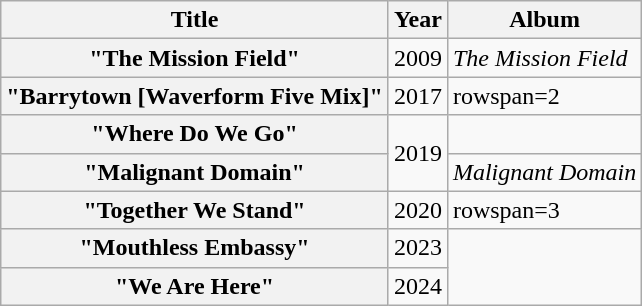<table class="wikitable plainrowheaders">
<tr>
<th scope="col">Title</th>
<th scope="col">Year</th>
<th scope="col">Album</th>
</tr>
<tr>
<th scope=row>"The Mission Field"<br></th>
<td>2009</td>
<td><em>The Mission Field</em></td>
</tr>
<tr>
<th scope=row>"Barrytown [Waverform Five Mix]"<br></th>
<td>2017</td>
<td>rowspan=2 </td>
</tr>
<tr>
<th scope=row>"Where Do We Go"<br></th>
<td rowspan=2>2019</td>
</tr>
<tr>
<th scope=row>"Malignant Domain"<br></th>
<td><em>Malignant Domain</em></td>
</tr>
<tr>
<th scope=row>"Together We Stand"<br></th>
<td>2020</td>
<td>rowspan=3 </td>
</tr>
<tr>
<th scope=row>"Mouthless Embassy"<br></th>
<td>2023</td>
</tr>
<tr>
<th scope=row>"We Are Here"<br></th>
<td>2024</td>
</tr>
</table>
